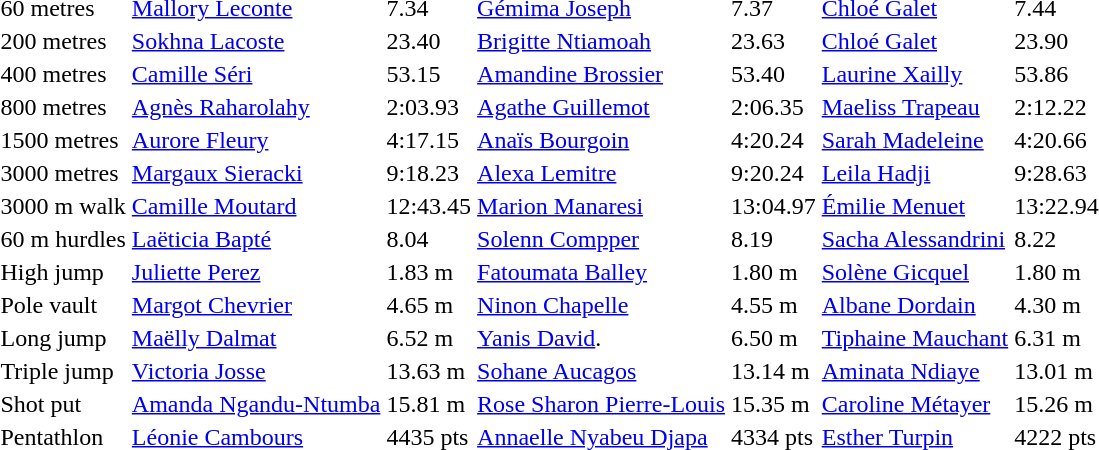<table>
<tr>
<td>60 metres</td>
<td><a href='#'>Mallory Leconte</a></td>
<td>7.34</td>
<td><a href='#'>Gémima Joseph</a></td>
<td>7.37</td>
<td><a href='#'>Chloé Galet</a></td>
<td>7.44</td>
</tr>
<tr>
<td>200 metres</td>
<td><a href='#'>Sokhna Lacoste</a></td>
<td>23.40</td>
<td><a href='#'>Brigitte Ntiamoah</a></td>
<td>23.63</td>
<td><a href='#'>Chloé Galet</a></td>
<td>23.90</td>
</tr>
<tr>
<td>400 metres</td>
<td><a href='#'>Camille Séri</a></td>
<td>53.15</td>
<td><a href='#'>Amandine Brossier</a></td>
<td>53.40</td>
<td><a href='#'>Laurine Xailly</a></td>
<td>53.86</td>
</tr>
<tr>
<td>800 metres</td>
<td><a href='#'>Agnès Raharolahy</a></td>
<td>2:03.93</td>
<td><a href='#'>Agathe Guillemot</a></td>
<td>2:06.35</td>
<td><a href='#'>Maeliss Trapeau</a></td>
<td>2:12.22</td>
</tr>
<tr>
<td>1500 metres</td>
<td><a href='#'>Aurore Fleury</a></td>
<td>4:17.15</td>
<td><a href='#'>Anaïs Bourgoin</a></td>
<td>4:20.24</td>
<td><a href='#'>Sarah Madeleine</a></td>
<td>4:20.66</td>
</tr>
<tr>
<td>3000 metres</td>
<td><a href='#'>Margaux Sieracki</a></td>
<td>9:18.23</td>
<td><a href='#'>Alexa Lemitre</a></td>
<td>9:20.24</td>
<td><a href='#'>Leila Hadji</a></td>
<td>9:28.63</td>
</tr>
<tr>
<td>3000 m walk</td>
<td><a href='#'>Camille Moutard</a></td>
<td>12:43.45</td>
<td><a href='#'>Marion Manaresi</a></td>
<td>13:04.97</td>
<td><a href='#'>Émilie Menuet</a></td>
<td>13:22.94</td>
</tr>
<tr>
<td>60 m hurdles</td>
<td><a href='#'>Laëticia Bapté</a></td>
<td>8.04</td>
<td><a href='#'>Solenn Compper</a></td>
<td>8.19</td>
<td><a href='#'>Sacha Alessandrini</a></td>
<td>8.22</td>
</tr>
<tr>
<td>High jump</td>
<td><a href='#'>Juliette Perez</a></td>
<td>1.83 m</td>
<td><a href='#'>Fatoumata Balley</a></td>
<td>1.80 m</td>
<td><a href='#'>Solène Gicquel</a></td>
<td>1.80 m</td>
</tr>
<tr>
<td>Pole vault</td>
<td><a href='#'>Margot Chevrier</a></td>
<td>4.65 m</td>
<td><a href='#'>Ninon Chapelle</a></td>
<td>4.55 m</td>
<td><a href='#'>Albane Dordain</a></td>
<td>4.30 m</td>
</tr>
<tr>
<td>Long jump</td>
<td><a href='#'>Maëlly Dalmat</a></td>
<td>6.52 m</td>
<td><a href='#'>Yanis David</a>.</td>
<td>6.50 m</td>
<td><a href='#'>Tiphaine Mauchant</a></td>
<td>6.31 m</td>
</tr>
<tr>
<td>Triple jump</td>
<td><a href='#'>Victoria Josse</a></td>
<td>13.63 m</td>
<td><a href='#'>Sohane Aucagos</a></td>
<td>13.14 m</td>
<td><a href='#'>Aminata Ndiaye</a></td>
<td>13.01 m</td>
</tr>
<tr>
<td>Shot put</td>
<td><a href='#'>Amanda Ngandu-Ntumba</a></td>
<td>15.81 m</td>
<td><a href='#'>Rose Sharon Pierre-Louis</a></td>
<td>15.35 m</td>
<td><a href='#'>Caroline Métayer</a></td>
<td>15.26 m</td>
</tr>
<tr>
<td>Pentathlon</td>
<td><a href='#'>Léonie Cambours</a></td>
<td>4435 pts</td>
<td><a href='#'>Annaelle Nyabeu Djapa</a></td>
<td>4334 pts</td>
<td><a href='#'>Esther Turpin</a></td>
<td>4222 pts</td>
</tr>
</table>
